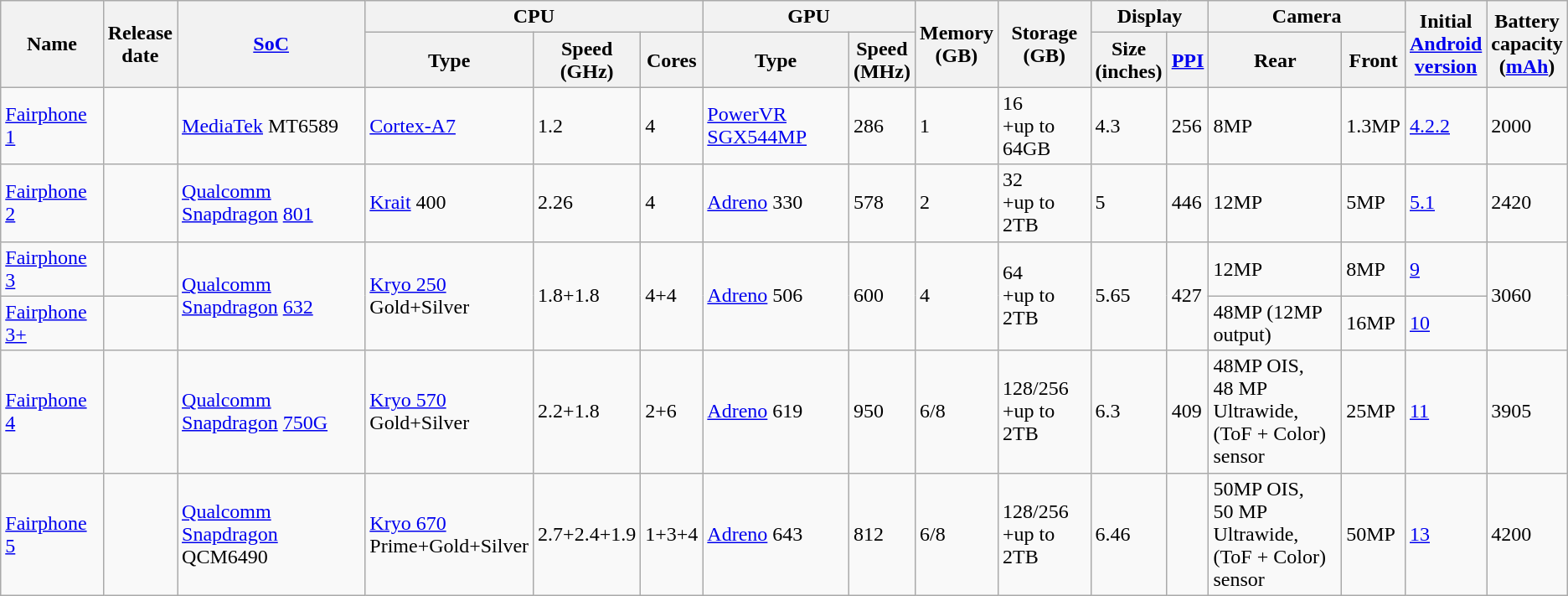<table class="wikitable sortable">
<tr>
<th rowspan=2>Name</th>
<th rowspan=2>Release<br>date</th>
<th rowspan=2><a href='#'>SoC</a></th>
<th colspan=3>CPU</th>
<th colspan=2>GPU</th>
<th rowspan=2>Memory<br>(GB)</th>
<th rowspan=2>Storage<br>(GB)</th>
<th colspan=2>Display</th>
<th colspan=2>Camera</th>
<th rowspan=2>Initial<br><a href='#'>Android<br>version</a></th>
<th rowspan=2>Battery<br>capacity<br>(<a href='#'>mAh</a>)</th>
</tr>
<tr>
<th>Type</th>
<th>Speed<br>(GHz)</th>
<th>Cores</th>
<th>Type</th>
<th>Speed<br>(MHz)</th>
<th>Size<br>(inches)</th>
<th><a href='#'>PPI</a></th>
<th>Rear</th>
<th>Front</th>
</tr>
<tr>
<td><a href='#'>Fairphone 1</a></td>
<td></td>
<td><a href='#'>MediaTek</a> MT6589</td>
<td><a href='#'>Cortex-A7</a></td>
<td>1.2</td>
<td>4</td>
<td><a href='#'>PowerVR</a> <a href='#'>SGX544MP</a></td>
<td>286</td>
<td>1</td>
<td>16<br>+up to 64GB</td>
<td>4.3</td>
<td>256</td>
<td>8MP</td>
<td>1.3MP</td>
<td><a href='#'>4.2.2</a></td>
<td>2000</td>
</tr>
<tr>
<td><a href='#'>Fairphone 2</a></td>
<td></td>
<td><a href='#'>Qualcomm Snapdragon</a> <a href='#'>801</a></td>
<td><a href='#'>Krait</a> 400</td>
<td>2.26</td>
<td>4</td>
<td><a href='#'>Adreno</a> 330</td>
<td>578</td>
<td>2</td>
<td>32<br>+up to 2TB</td>
<td>5</td>
<td>446</td>
<td>12MP</td>
<td>5MP</td>
<td><a href='#'>5.1</a></td>
<td>2420</td>
</tr>
<tr>
<td><a href='#'>Fairphone 3</a></td>
<td></td>
<td rowspan="2"><a href='#'>Qualcomm Snapdragon</a> <a href='#'>632</a></td>
<td rowspan="2"><a href='#'>Kryo 250</a><br>Gold+Silver</td>
<td rowspan="2">1.8+1.8</td>
<td rowspan="2">4+4</td>
<td rowspan="2"><a href='#'>Adreno</a> 506</td>
<td rowspan="2">600</td>
<td rowspan="2">4</td>
<td rowspan="2">64<br>+up to 2TB</td>
<td rowspan="2">5.65</td>
<td rowspan="2">427</td>
<td>12MP</td>
<td>8MP</td>
<td><a href='#'>9</a></td>
<td rowspan="2">3060</td>
</tr>
<tr>
<td><a href='#'>Fairphone 3+</a></td>
<td></td>
<td>48MP (12MP output)</td>
<td>16MP</td>
<td><a href='#'>10</a></td>
</tr>
<tr>
<td><a href='#'>Fairphone 4</a></td>
<td></td>
<td><a href='#'>Qualcomm Snapdragon</a> <a href='#'>750G</a></td>
<td><a href='#'>Kryo 570</a><br>Gold+Silver</td>
<td>2.2+1.8</td>
<td>2+6</td>
<td><a href='#'>Adreno</a> 619</td>
<td>950</td>
<td>6/8</td>
<td>128/256<br>+up to 2TB</td>
<td>6.3</td>
<td>409</td>
<td>48MP OIS,<br>48 MP Ultrawide,<br>(ToF + Color) sensor</td>
<td>25MP</td>
<td><a href='#'>11</a></td>
<td>3905</td>
</tr>
<tr>
<td><a href='#'>Fairphone 5</a></td>
<td></td>
<td><a href='#'>Qualcomm Snapdragon</a> QCM6490</td>
<td><a href='#'>Kryo 670</a><br>Prime+Gold+Silver</td>
<td>2.7+2.4+1.9</td>
<td>1+3+4</td>
<td><a href='#'>Adreno</a> 643</td>
<td>812</td>
<td>6/8</td>
<td>128/256<br>+up to 2TB</td>
<td>6.46</td>
<td></td>
<td>50MP OIS,<br>50 MP Ultrawide,<br>(ToF + Color) sensor</td>
<td>50MP</td>
<td><a href='#'>13</a></td>
<td>4200</td>
</tr>
</table>
